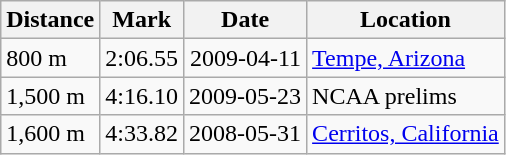<table class="wikitable">
<tr>
<th>Distance</th>
<th>Mark</th>
<th>Date</th>
<th>Location</th>
</tr>
<tr>
<td>800 m</td>
<td align=right>2:06.55</td>
<td align=right>2009-04-11</td>
<td><a href='#'>Tempe, Arizona</a></td>
</tr>
<tr>
<td>1,500 m</td>
<td align=right>4:16.10</td>
<td align=right>2009-05-23</td>
<td>NCAA prelims</td>
</tr>
<tr>
<td>1,600 m</td>
<td align=right>4:33.82</td>
<td align=right>2008-05-31</td>
<td><a href='#'>Cerritos, California</a></td>
</tr>
</table>
